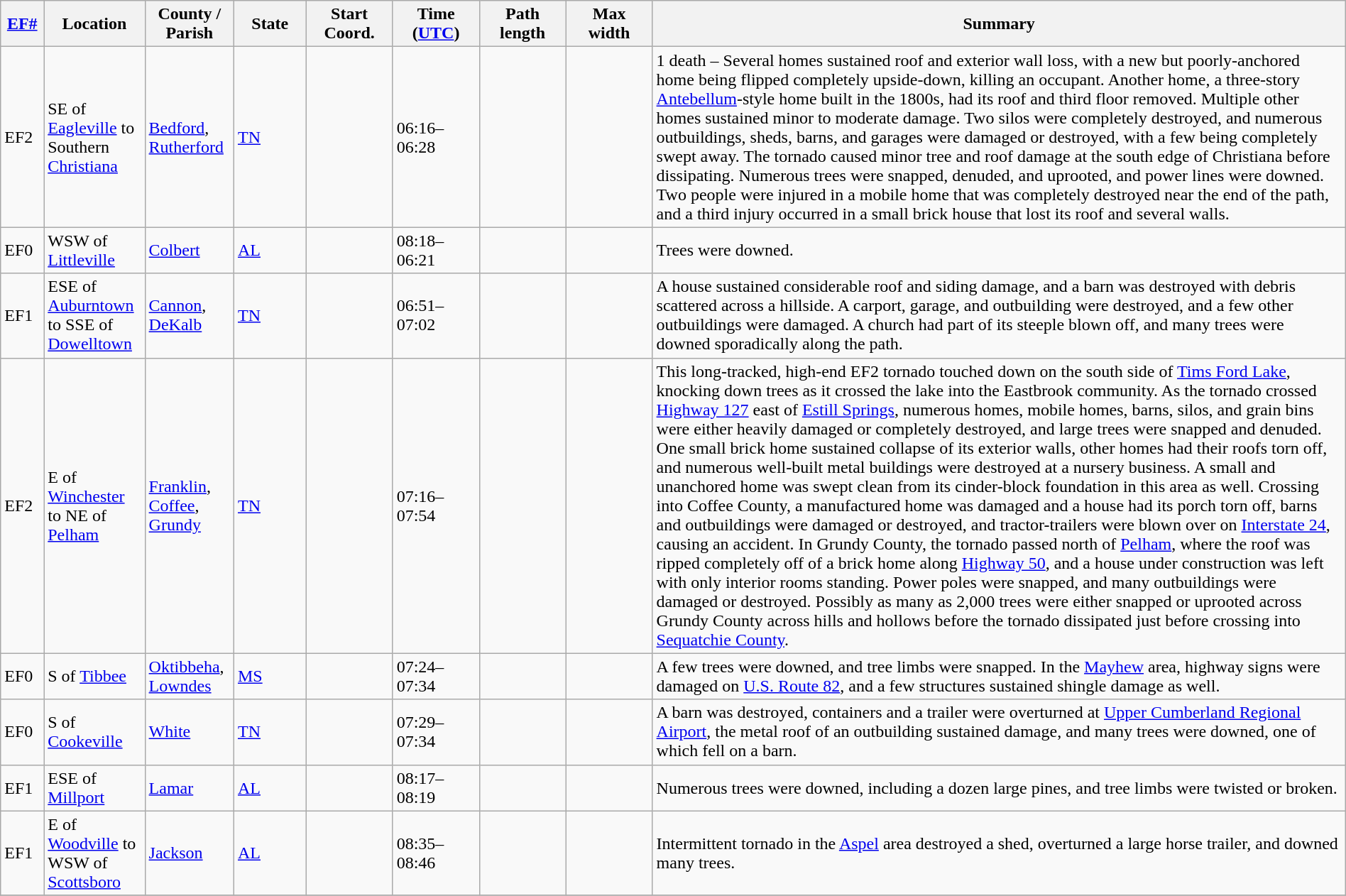<table class="wikitable sortable" style="width:100%;">
<tr>
<th scope="col" style="width:3%; text-align:center;"><a href='#'>EF#</a></th>
<th scope="col" style="width:7%; text-align:center;" class="unsortable">Location</th>
<th scope="col" style="width:6%; text-align:center;" class="unsortable">County / Parish</th>
<th scope="col" style="width:5%; text-align:center;">State</th>
<th scope="col" style="width:6%; text-align:center;">Start Coord.</th>
<th scope="col" style="width:6%; text-align:center;">Time (<a href='#'>UTC</a>)</th>
<th scope="col" style="width:6%; text-align:center;">Path length</th>
<th scope="col" style="width:6%; text-align:center;">Max width</th>
<th scope="col" class="unsortable" style="width:48%; text-align:center;">Summary</th>
</tr>
<tr>
<td bgcolor=>EF2</td>
<td>SE of <a href='#'>Eagleville</a> to Southern <a href='#'>Christiana</a></td>
<td><a href='#'>Bedford</a>, <a href='#'>Rutherford</a></td>
<td><a href='#'>TN</a></td>
<td></td>
<td>06:16–06:28</td>
<td></td>
<td></td>
<td>1 death – Several homes sustained roof and exterior wall loss, with a new but poorly-anchored  home being flipped completely upside-down, killing an occupant. Another home, a three-story <a href='#'>Antebellum</a>-style home built in the 1800s, had its roof and third floor removed. Multiple other homes sustained minor to moderate damage. Two  silos were completely destroyed, and numerous outbuildings, sheds, barns, and garages were damaged or destroyed, with a few being completely swept away. The tornado caused minor tree and roof damage at the south edge of Christiana before dissipating. Numerous trees were snapped, denuded, and uprooted, and power lines were downed. Two people were injured in a mobile home that was completely destroyed near the end of the path, and a third injury occurred in a small brick house that lost its roof and several walls.</td>
</tr>
<tr>
<td bgcolor=>EF0</td>
<td>WSW of <a href='#'>Littleville</a></td>
<td><a href='#'>Colbert</a></td>
<td><a href='#'>AL</a></td>
<td></td>
<td>08:18–06:21</td>
<td></td>
<td></td>
<td>Trees were downed.</td>
</tr>
<tr>
<td bgcolor=>EF1</td>
<td>ESE of <a href='#'>Auburntown</a> to SSE of <a href='#'>Dowelltown</a></td>
<td><a href='#'>Cannon</a>, <a href='#'>DeKalb</a></td>
<td><a href='#'>TN</a></td>
<td></td>
<td>06:51–07:02</td>
<td></td>
<td></td>
<td>A house sustained considerable roof and siding damage, and a barn was destroyed with debris scattered  across a hillside. A carport, garage, and outbuilding were destroyed, and a few other outbuildings were damaged. A church had part of its steeple blown off, and many trees were downed sporadically along the path.</td>
</tr>
<tr>
<td bgcolor=>EF2</td>
<td>E of <a href='#'>Winchester</a> to NE of <a href='#'>Pelham</a></td>
<td><a href='#'>Franklin</a>, <a href='#'>Coffee</a>, <a href='#'>Grundy</a></td>
<td><a href='#'>TN</a></td>
<td></td>
<td>07:16–07:54</td>
<td></td>
<td></td>
<td>This long-tracked, high-end EF2 tornado touched down on the south side of <a href='#'>Tims Ford Lake</a>, knocking down trees as it crossed the lake into the Eastbrook community. As the tornado crossed <a href='#'>Highway 127</a> east of <a href='#'>Estill Springs</a>, numerous homes, mobile homes, barns, silos, and grain bins were either heavily damaged or completely destroyed, and large trees were snapped and denuded. One small brick home sustained collapse of its exterior walls, other homes had their roofs torn off, and numerous well-built metal buildings were destroyed at a nursery business. A small and unanchored home was swept clean from its cinder-block foundation in this area as well. Crossing into Coffee County, a manufactured home was damaged and a house had its porch torn off, barns and outbuildings were damaged or destroyed, and tractor-trailers were blown over on <a href='#'>Interstate 24</a>, causing an accident. In Grundy County, the tornado passed north of <a href='#'>Pelham</a>, where the roof was ripped completely off of a brick home along <a href='#'>Highway 50</a>, and a house under construction was left with only interior rooms standing. Power poles were snapped, and many outbuildings were damaged or destroyed. Possibly as many as 2,000 trees were either snapped or uprooted across Grundy County across hills and hollows before the tornado dissipated just before crossing into <a href='#'>Sequatchie County</a>.<br></td>
</tr>
<tr>
<td bgcolor=>EF0</td>
<td>S of <a href='#'>Tibbee</a></td>
<td><a href='#'>Oktibbeha</a>, <a href='#'>Lowndes</a></td>
<td><a href='#'>MS</a></td>
<td></td>
<td>07:24–07:34</td>
<td></td>
<td></td>
<td>A few trees were downed, and tree limbs were snapped. In the <a href='#'>Mayhew</a> area, highway signs were damaged on <a href='#'>U.S. Route 82</a>, and a few structures sustained shingle damage as well.</td>
</tr>
<tr>
<td bgcolor=>EF0</td>
<td>S of <a href='#'>Cookeville</a></td>
<td><a href='#'>White</a></td>
<td><a href='#'>TN</a></td>
<td></td>
<td>07:29–07:34</td>
<td></td>
<td></td>
<td>A barn was destroyed, containers and a trailer were overturned at <a href='#'>Upper Cumberland Regional Airport</a>, the metal roof of an outbuilding sustained damage, and many trees were downed, one of which fell on a barn.</td>
</tr>
<tr>
<td bgcolor=>EF1</td>
<td>ESE of <a href='#'>Millport</a></td>
<td><a href='#'>Lamar</a></td>
<td><a href='#'>AL</a></td>
<td></td>
<td>08:17–08:19</td>
<td></td>
<td></td>
<td>Numerous trees were downed, including a dozen large pines, and tree limbs were twisted or broken.</td>
</tr>
<tr>
<td bgcolor=>EF1</td>
<td>E of <a href='#'>Woodville</a> to WSW of <a href='#'>Scottsboro</a></td>
<td><a href='#'>Jackson</a></td>
<td><a href='#'>AL</a></td>
<td></td>
<td>08:35–08:46</td>
<td></td>
<td></td>
<td>Intermittent tornado in the <a href='#'>Aspel</a> area destroyed a shed, overturned a large horse trailer, and downed many trees.</td>
</tr>
<tr>
</tr>
</table>
